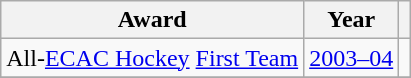<table class="wikitable">
<tr>
<th>Award</th>
<th>Year</th>
<th></th>
</tr>
<tr>
<td>All-<a href='#'>ECAC Hockey</a> <a href='#'>First Team</a></td>
<td><a href='#'>2003–04</a></td>
<td></td>
</tr>
<tr>
</tr>
</table>
